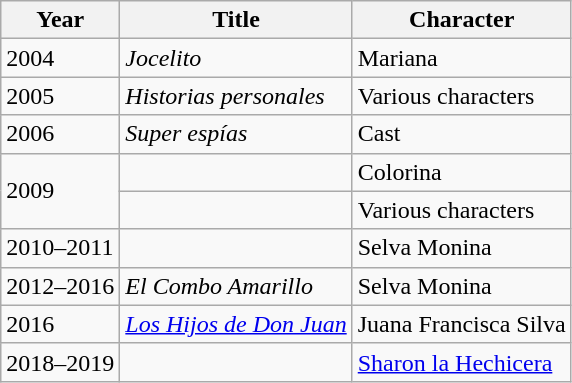<table class="wikitable">
<tr>
<th>Year</th>
<th>Title</th>
<th>Character</th>
</tr>
<tr>
<td>2004</td>
<td><em>Jocelito</em></td>
<td>Mariana</td>
</tr>
<tr>
<td>2005</td>
<td><em>Historias personales</em></td>
<td>Various characters</td>
</tr>
<tr>
<td>2006</td>
<td><em>Super espías</em></td>
<td>Cast</td>
</tr>
<tr>
<td rowspan="2">2009</td>
<td><em></em></td>
<td>Colorina</td>
</tr>
<tr>
<td><em></em></td>
<td>Various characters</td>
</tr>
<tr>
<td>2010–2011</td>
<td><em></em></td>
<td>Selva Monina</td>
</tr>
<tr>
<td>2012–2016</td>
<td><em>El Combo Amarillo</em></td>
<td>Selva Monina</td>
</tr>
<tr>
<td>2016</td>
<td><em><a href='#'>Los Hijos de Don Juan</a></em></td>
<td>Juana Francisca Silva</td>
</tr>
<tr>
<td>2018–2019</td>
<td><em></em></td>
<td><a href='#'>Sharon la Hechicera</a></td>
</tr>
</table>
